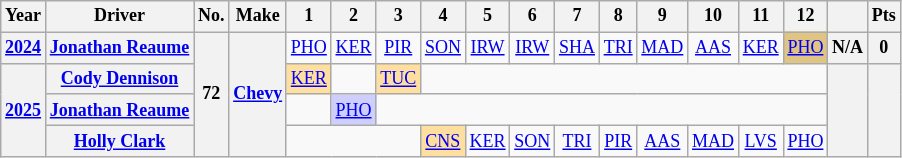<table class="wikitable" style="text-align:center; font-size:75%">
<tr>
<th>Year</th>
<th>Driver</th>
<th>No.</th>
<th>Make</th>
<th>1</th>
<th>2</th>
<th>3</th>
<th>4</th>
<th>5</th>
<th>6</th>
<th>7</th>
<th>8</th>
<th>9</th>
<th>10</th>
<th>11</th>
<th>12</th>
<th></th>
<th>Pts</th>
</tr>
<tr>
<th><a href='#'>2024</a></th>
<th><a href='#'>Jonathan Reaume</a></th>
<th rowspan=4>72</th>
<th rowspan=4><a href='#'>Chevy</a></th>
<td><a href='#'>PHO</a></td>
<td><a href='#'>KER</a></td>
<td><a href='#'>PIR</a></td>
<td><a href='#'>SON</a></td>
<td><a href='#'>IRW</a></td>
<td><a href='#'>IRW</a></td>
<td><a href='#'>SHA</a></td>
<td><a href='#'>TRI</a></td>
<td><a href='#'>MAD</a></td>
<td><a href='#'>AAS</a></td>
<td><a href='#'>KER</a></td>
<td style="background:#DFC484;"><a href='#'>PHO</a><br></td>
<th>N/A</th>
<th>0</th>
</tr>
<tr>
<th rowspan=3><a href='#'>2025</a></th>
<th><a href='#'>Cody Dennison</a></th>
<td style="background:#FFDF9F;"><a href='#'>KER</a><br></td>
<td></td>
<td style="background:#FFDF9F;"><a href='#'>TUC</a><br></td>
<td colspan=9></td>
<th rowspan=3></th>
<th rowspan=3></th>
</tr>
<tr>
<th><a href='#'>Jonathan Reaume</a></th>
<td></td>
<td style="background:#CFCFFF;"><a href='#'>PHO</a><br></td>
<td colspan=10></td>
</tr>
<tr>
<th><a href='#'>Holly Clark</a></th>
<td colspan=3></td>
<td style="background:#FFDF9F;"><a href='#'>CNS</a><br></td>
<td><a href='#'>KER</a></td>
<td><a href='#'>SON</a></td>
<td><a href='#'>TRI</a></td>
<td><a href='#'>PIR</a></td>
<td><a href='#'>AAS</a></td>
<td><a href='#'>MAD</a></td>
<td><a href='#'>LVS</a></td>
<td><a href='#'>PHO</a></td>
</tr>
</table>
